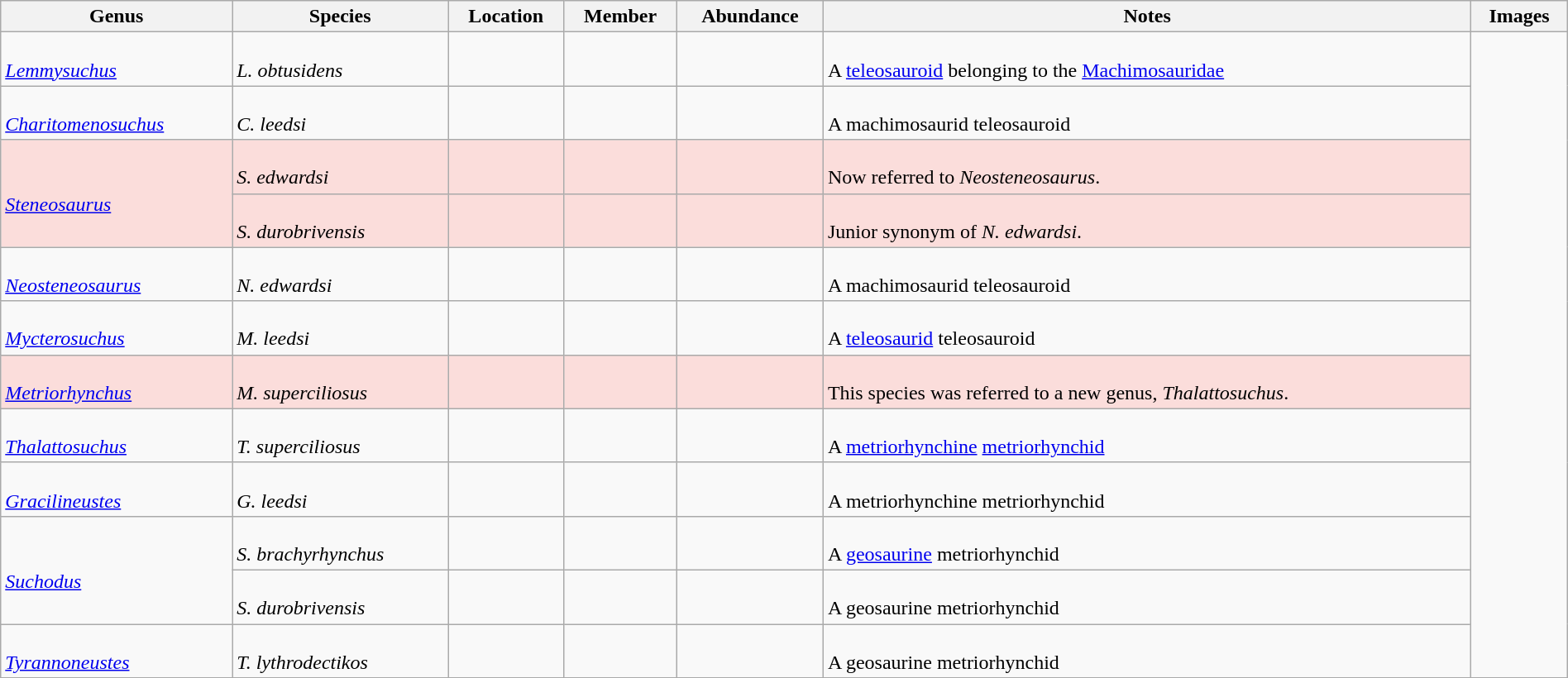<table class="wikitable" align="center" width="100%">
<tr>
<th>Genus</th>
<th>Species</th>
<th>Location</th>
<th>Member</th>
<th>Abundance</th>
<th>Notes</th>
<th>Images</th>
</tr>
<tr>
<td><br><em><a href='#'>Lemmysuchus</a></em></td>
<td><br><em>L. obtusidens</em></td>
<td></td>
<td></td>
<td></td>
<td><br>A <a href='#'>teleosauroid</a> belonging to the <a href='#'>Machimosauridae</a></td>
<td rowspan="99"><br>


</td>
</tr>
<tr>
<td><br><em><a href='#'>Charitomenosuchus</a></em></td>
<td><br><em>C. leedsi</em></td>
<td></td>
<td></td>
<td></td>
<td><br>A machimosaurid teleosauroid</td>
</tr>
<tr>
<td rowspan="2" style="background:#fbdddb;"><br><em><a href='#'>Steneosaurus</a></em></td>
<td style="background:#fbdddb;"><br><em>S. edwardsi</em></td>
<td style="background:#fbdddb;"></td>
<td style="background:#fbdddb;"></td>
<td style="background:#fbdddb;"></td>
<td style="background:#fbdddb;"><br>Now referred to <em>Neosteneosaurus</em>.</td>
</tr>
<tr>
<td style="background:#fbdddb;"><br><em>S. durobrivensis</em></td>
<td style="background:#fbdddb;"></td>
<td style="background:#fbdddb;"></td>
<td style="background:#fbdddb;"></td>
<td style="background:#fbdddb;"><br>Junior synonym of <em>N. edwardsi</em>.</td>
</tr>
<tr>
<td><br><em><a href='#'>Neosteneosaurus</a></em></td>
<td><br><em>N. edwardsi</em></td>
<td></td>
<td></td>
<td></td>
<td><br>A machimosaurid teleosauroid</td>
</tr>
<tr>
<td><br><em><a href='#'>Mycterosuchus</a></em></td>
<td><br><em>M. leedsi</em></td>
<td></td>
<td></td>
<td></td>
<td><br>A <a href='#'>teleosaurid</a> teleosauroid</td>
</tr>
<tr>
<td style="background:#fbdddb;"><br><em><a href='#'>Metriorhynchus</a></em></td>
<td style="background:#fbdddb;"><br><em>M. superciliosus</em></td>
<td style="background:#fbdddb;"></td>
<td style="background:#fbdddb;"></td>
<td style="background:#fbdddb;"></td>
<td style="background:#fbdddb;"><br>This species was referred to a new genus, <em>Thalattosuchus</em>.</td>
</tr>
<tr>
<td><br><em><a href='#'>Thalattosuchus</a></em></td>
<td><br><em>T. superciliosus</em></td>
<td></td>
<td></td>
<td></td>
<td><br>A <a href='#'>metriorhynchine</a> <a href='#'>metriorhynchid</a></td>
</tr>
<tr>
<td><br><em><a href='#'>Gracilineustes</a></em></td>
<td><br><em>G. leedsi</em></td>
<td></td>
<td></td>
<td></td>
<td><br>A metriorhynchine metriorhynchid</td>
</tr>
<tr>
<td rowspan="2"><br><em><a href='#'>Suchodus</a></em></td>
<td><br><em>S. brachyrhynchus</em></td>
<td></td>
<td></td>
<td></td>
<td><br>A <a href='#'>geosaurine</a> metriorhynchid</td>
</tr>
<tr>
<td><br><em>S. durobrivensis</em></td>
<td></td>
<td></td>
<td></td>
<td><br>A geosaurine metriorhynchid</td>
</tr>
<tr>
<td><br><em><a href='#'>Tyrannoneustes</a></em></td>
<td><br><em>T. lythrodectikos</em></td>
<td></td>
<td></td>
<td></td>
<td><br>A geosaurine metriorhynchid</td>
</tr>
<tr>
</tr>
</table>
